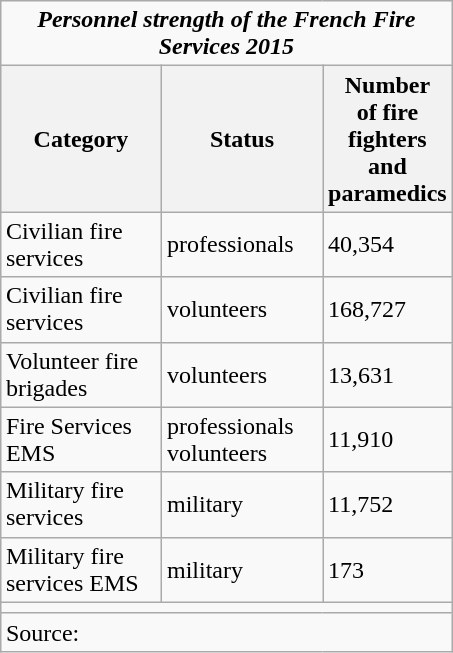<table align=right class="wikitable">
<tr>
<td colspan=3 style="text-align:center;"><strong><em>Personnel strength of the French Fire Services 2015<strong></td>
</tr>
<tr>
<th align="left" width="100"></strong>Category<strong></th>
<th align="left" width="100"></strong>Status<strong></th>
<th align="left" width="50"></strong>Number<br>of fire fighters<br>and paramedics<strong></th>
</tr>
<tr>
<td>Civilian fire services</td>
<td>professionals</td>
<td>40,354</td>
</tr>
<tr>
<td>Civilian fire services</td>
<td>volunteers</td>
<td>168,727</td>
</tr>
<tr>
<td>Volunteer fire brigades </td>
<td>volunteers</td>
<td>13,631</td>
</tr>
<tr>
<td>Fire Services EMS</td>
<td>professionals<br>volunteers</td>
<td>11,910</td>
</tr>
<tr>
<td>Military fire services </td>
<td>military</td>
<td>11,752</td>
</tr>
<tr>
<td>Military fire services EMS</td>
<td>military</td>
<td>173</td>
</tr>
<tr>
<td colspan=3></td>
</tr>
<tr>
<td colspan=3>Source:</td>
</tr>
</table>
